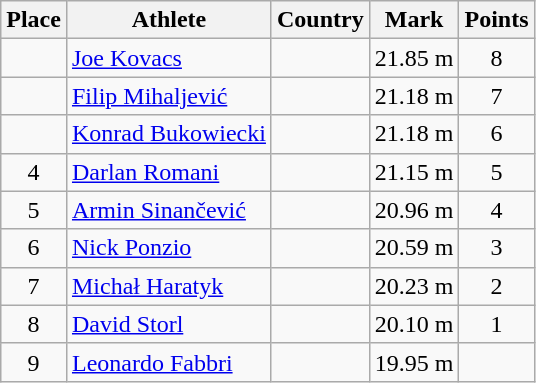<table class="wikitable">
<tr>
<th>Place</th>
<th>Athlete</th>
<th>Country</th>
<th>Mark</th>
<th>Points</th>
</tr>
<tr>
<td align=center></td>
<td><a href='#'>Joe Kovacs</a></td>
<td></td>
<td>21.85 m</td>
<td align=center>8</td>
</tr>
<tr>
<td align=center></td>
<td><a href='#'>Filip Mihaljević</a></td>
<td></td>
<td>21.18 m</td>
<td align=center>7</td>
</tr>
<tr>
<td align=center></td>
<td><a href='#'>Konrad Bukowiecki</a></td>
<td></td>
<td>21.18 m</td>
<td align=center>6</td>
</tr>
<tr>
<td align=center>4</td>
<td><a href='#'>Darlan Romani</a></td>
<td></td>
<td>21.15 m</td>
<td align=center>5</td>
</tr>
<tr>
<td align=center>5</td>
<td><a href='#'>Armin Sinančević</a></td>
<td></td>
<td>20.96 m</td>
<td align=center>4</td>
</tr>
<tr>
<td align=center>6</td>
<td><a href='#'>Nick Ponzio</a></td>
<td></td>
<td>20.59 m</td>
<td align=center>3</td>
</tr>
<tr>
<td align=center>7</td>
<td><a href='#'>Michał Haratyk</a></td>
<td></td>
<td>20.23 m</td>
<td align=center>2</td>
</tr>
<tr>
<td align=center>8</td>
<td><a href='#'>David Storl</a></td>
<td></td>
<td>20.10 m</td>
<td align=center>1</td>
</tr>
<tr>
<td align=center>9</td>
<td><a href='#'>Leonardo Fabbri</a></td>
<td></td>
<td>19.95 m</td>
<td align=center></td>
</tr>
</table>
